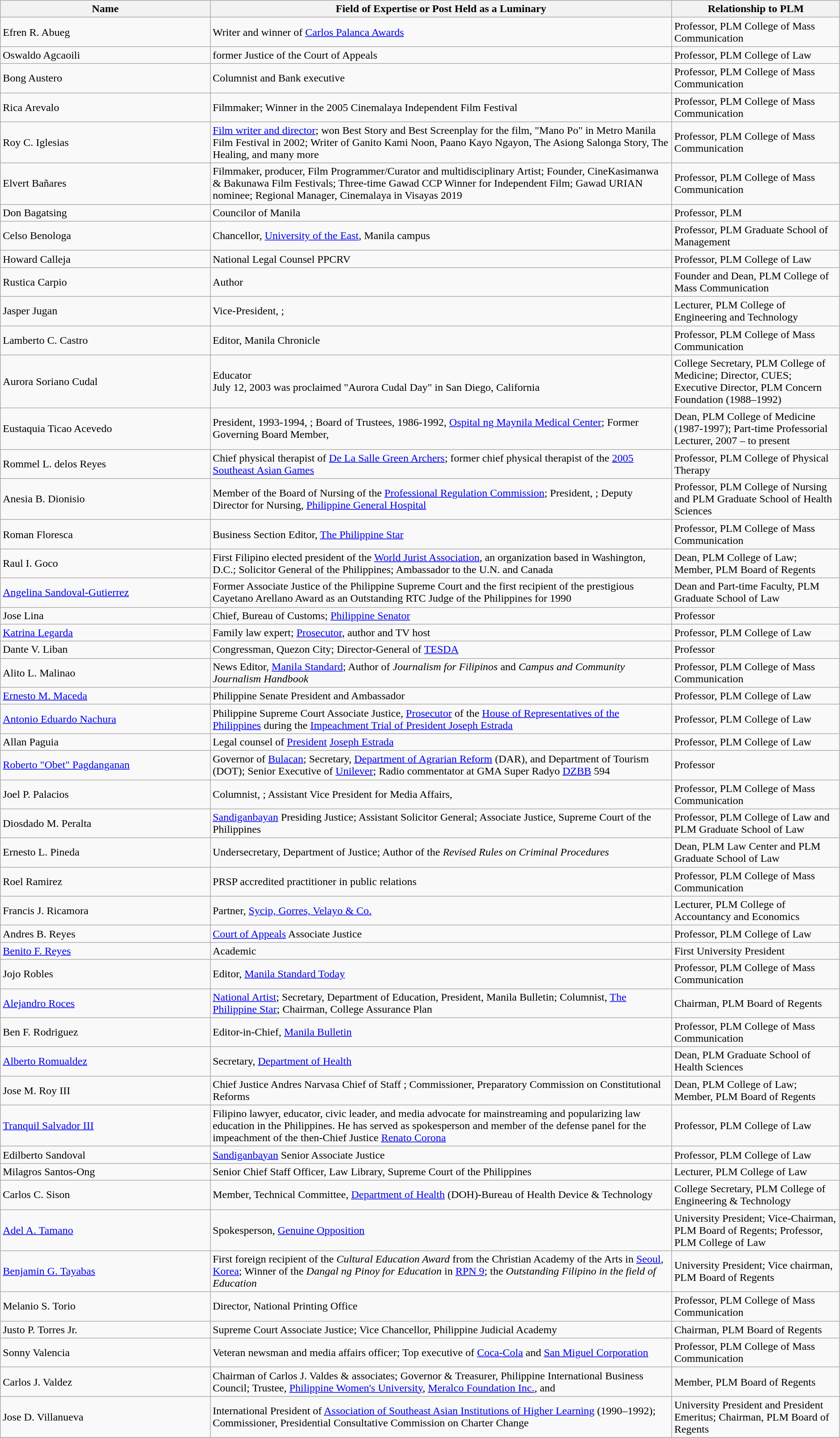<table class='wikitable' width='99%' cellpadding='1'>
<tr>
<th bgcolor="#e5e5e5" width='25%'>Name</th>
<th ! bgcolor="#e5e5e5" width='55%'>Field of Expertise or Post Held as a Luminary</th>
<th ! bgcolor="#e5e5e5" width='20%'>Relationship to PLM</th>
</tr>
<tr>
<td>Efren R. Abueg</td>
<td>Writer and winner of <a href='#'>Carlos Palanca Awards</a></td>
<td>Professor, PLM College of Mass Communication</td>
</tr>
<tr>
<td>Oswaldo Agcaoili</td>
<td>former Justice of the Court of Appeals</td>
<td>Professor, PLM College of Law</td>
</tr>
<tr>
<td>Bong Austero</td>
<td>Columnist and Bank executive</td>
<td>Professor, PLM College of Mass Communication</td>
</tr>
<tr>
<td>Rica Arevalo</td>
<td>Filmmaker; Winner in the 2005 Cinemalaya Independent Film Festival</td>
<td>Professor, PLM College of Mass Communication</td>
</tr>
<tr>
<td>Roy C. Iglesias</td>
<td><a href='#'>Film writer and director</a>; won Best Story and Best Screenplay for the film, "Mano Po" in Metro Manila Film Festival in 2002; Writer of Ganito Kami Noon, Paano Kayo Ngayon, The Asiong Salonga Story, The Healing, and many more</td>
<td>Professor, PLM College of Mass Communication</td>
</tr>
<tr>
<td>Elvert Bañares</td>
<td>Filmmaker, producer, Film Programmer/Curator and multidisciplinary Artist; Founder, CineKasimanwa & Bakunawa Film Festivals; Three-time Gawad CCP Winner for Independent Film; Gawad URIAN nominee; Regional Manager, Cinemalaya in Visayas 2019</td>
<td>Professor, PLM College of Mass Communication</td>
</tr>
<tr>
<td>Don Bagatsing</td>
<td>Councilor of Manila</td>
<td>Professor, PLM</td>
</tr>
<tr>
<td>Celso Benologa</td>
<td>Chancellor, <a href='#'>University of the East</a>, Manila campus</td>
<td>Professor, PLM Graduate School of Management</td>
</tr>
<tr>
<td>Howard Calleja</td>
<td>National Legal Counsel PPCRV</td>
<td>Professor, PLM College of Law</td>
</tr>
<tr>
<td>Rustica Carpio</td>
<td>Author</td>
<td>Founder and Dean, PLM College of Mass Communication</td>
</tr>
<tr>
<td>Jasper Jugan</td>
<td>Vice-President, ;</td>
<td>Lecturer, PLM College of Engineering and Technology</td>
</tr>
<tr>
<td>Lamberto C. Castro</td>
<td>Editor, Manila Chronicle</td>
<td>Professor, PLM College of Mass Communication</td>
</tr>
<tr>
<td>Aurora Soriano Cudal</td>
<td>Educator <br> July 12, 2003 was proclaimed "Aurora Cudal Day" in San Diego, California</td>
<td>College Secretary, PLM College of Medicine; Director, CUES; Executive Director, PLM Concern Foundation (1988–1992)</td>
</tr>
<tr>
<td>Eustaquia Ticao Acevedo</td>
<td>President, 1993-1994, ; Board of Trustees, 1986-1992, <a href='#'>Ospital ng Maynila Medical Center</a>; Former Governing Board Member, </td>
<td>Dean, PLM College of Medicine (1987-1997); Part-time Professorial Lecturer, 2007 – to present</td>
</tr>
<tr>
<td>Rommel L. delos Reyes</td>
<td>Chief physical therapist of <a href='#'>De La Salle Green Archers</a>; former chief physical therapist of the <a href='#'>2005 Southeast Asian Games</a></td>
<td>Professor, PLM College of Physical Therapy</td>
</tr>
<tr>
<td>Anesia B. Dionisio</td>
<td>Member of the Board of Nursing of the <a href='#'>Professional Regulation Commission</a>; President, ; Deputy Director for Nursing, <a href='#'>Philippine General Hospital</a></td>
<td>Professor, PLM College of Nursing and PLM Graduate School of Health Sciences</td>
</tr>
<tr>
<td>Roman Floresca</td>
<td>Business Section Editor, <a href='#'>The Philippine Star</a></td>
<td>Professor, PLM College of Mass Communication</td>
</tr>
<tr>
<td>Raul I. Goco</td>
<td>First Filipino elected president of the <a href='#'>World Jurist Association</a>, an organization based in Washington, D.C.; Solicitor General of the Philippines; Ambassador to the U.N. and Canada</td>
<td>Dean, PLM College of Law; Member, PLM Board of Regents</td>
</tr>
<tr>
<td><a href='#'>Angelina Sandoval-Gutierrez</a></td>
<td>Former Associate Justice of the Philippine Supreme Court and the first recipient of the prestigious Cayetano Arellano Award as an Outstanding RTC Judge of the Philippines for 1990</td>
<td>Dean and Part-time Faculty, PLM Graduate School of Law</td>
</tr>
<tr>
<td>Jose Lina</td>
<td>Chief, Bureau of Customs; <a href='#'>Philippine Senator</a></td>
<td>Professor</td>
</tr>
<tr>
<td><a href='#'>Katrina Legarda</a></td>
<td>Family law expert; <a href='#'>Prosecutor</a>, author and TV host</td>
<td>Professor, PLM College of Law</td>
</tr>
<tr>
<td>Dante V. Liban</td>
<td>Congressman, Quezon City; Director-General of <a href='#'>TESDA</a></td>
<td>Professor</td>
</tr>
<tr>
<td>Alito L. Malinao</td>
<td>News Editor, <a href='#'>Manila Standard</a>; Author of <em>Journalism for Filipinos</em> and <em>Campus and Community Journalism Handbook</em></td>
<td>Professor, PLM College of Mass Communication</td>
</tr>
<tr>
<td><a href='#'>Ernesto M. Maceda</a></td>
<td>Philippine Senate President and Ambassador</td>
<td>Professor, PLM College of Law</td>
</tr>
<tr>
<td><a href='#'>Antonio Eduardo Nachura</a></td>
<td>Philippine Supreme Court Associate Justice, <a href='#'>Prosecutor</a> of the <a href='#'>House of Representatives of the Philippines</a> during the <a href='#'>Impeachment Trial of President Joseph Estrada</a></td>
<td>Professor, PLM College of Law</td>
</tr>
<tr>
<td>Allan Paguia</td>
<td>Legal counsel of <a href='#'>President</a> <a href='#'>Joseph Estrada</a></td>
<td>Professor, PLM College of Law</td>
</tr>
<tr>
<td><a href='#'>Roberto "Obet" Pagdanganan</a></td>
<td>Governor of <a href='#'>Bulacan</a>; Secretary, <a href='#'>Department of Agrarian Reform</a> (DAR), and Department of Tourism (DOT); Senior Executive of <a href='#'>Unilever</a>; Radio commentator at GMA Super Radyo <a href='#'>DZBB</a> 594</td>
<td>Professor</td>
</tr>
<tr>
<td>Joel P. Palacios</td>
<td>Columnist, ; Assistant Vice President for Media Affairs, </td>
<td>Professor, PLM College of Mass Communication</td>
</tr>
<tr>
<td>Diosdado M. Peralta</td>
<td><a href='#'>Sandiganbayan</a> Presiding Justice; Assistant Solicitor General; Associate Justice, Supreme Court of the Philippines</td>
<td>Professor, PLM College of Law and PLM Graduate School of Law</td>
</tr>
<tr>
<td>Ernesto L. Pineda</td>
<td>Undersecretary, Department of Justice; Author of the <em>Revised Rules on Criminal Procedures</em></td>
<td>Dean, PLM Law Center and PLM Graduate School of Law</td>
</tr>
<tr>
<td>Roel Ramirez</td>
<td>PRSP accredited practitioner in public relations</td>
<td>Professor, PLM College of Mass Communication</td>
</tr>
<tr>
<td>Francis J. Ricamora</td>
<td>Partner, <a href='#'>Sycip, Gorres, Velayo & Co.</a></td>
<td>Lecturer, PLM College of Accountancy and Economics</td>
</tr>
<tr>
<td>Andres B. Reyes</td>
<td><a href='#'>Court of Appeals</a> Associate Justice</td>
<td>Professor, PLM College of Law</td>
</tr>
<tr>
<td><a href='#'>Benito F. Reyes</a></td>
<td>Academic</td>
<td>First University President</td>
</tr>
<tr>
<td>Jojo Robles</td>
<td>Editor, <a href='#'>Manila Standard Today</a></td>
<td>Professor, PLM College of Mass Communication</td>
</tr>
<tr>
<td><a href='#'>Alejandro Roces</a></td>
<td><a href='#'>National Artist</a>; Secretary, Department of Education, President, Manila Bulletin; Columnist, <a href='#'>The Philippine Star</a>; Chairman, College Assurance Plan</td>
<td>Chairman, PLM Board of Regents</td>
</tr>
<tr>
<td>Ben F. Rodriguez</td>
<td>Editor-in-Chief, <a href='#'>Manila Bulletin</a></td>
<td>Professor, PLM College of Mass Communication</td>
</tr>
<tr>
<td><a href='#'>Alberto Romualdez</a></td>
<td>Secretary, <a href='#'>Department of Health</a></td>
<td>Dean, PLM Graduate School of Health Sciences</td>
</tr>
<tr>
<td>Jose M. Roy III</td>
<td>Chief Justice Andres Narvasa Chief of Staff ; Commissioner, Preparatory Commission on Constitutional Reforms</td>
<td>Dean, PLM College of Law; Member, PLM Board of Regents</td>
</tr>
<tr>
<td><a href='#'>Tranquil Salvador III</a></td>
<td>Filipino lawyer, educator, civic leader, and media advocate for mainstreaming and popularizing law education in the Philippines. He has served as spokesperson and member of the defense panel for the impeachment of the then-Chief Justice <a href='#'>Renato Corona</a></td>
<td>Professor, PLM College of Law</td>
</tr>
<tr>
<td>Edilberto Sandoval</td>
<td><a href='#'>Sandiganbayan</a> Senior Associate Justice</td>
<td>Professor, PLM College of Law</td>
</tr>
<tr>
<td>Milagros Santos-Ong</td>
<td>Senior Chief Staff Officer, Law Library, Supreme Court of the Philippines</td>
<td>Lecturer, PLM College of Law</td>
</tr>
<tr>
<td>Carlos C. Sison</td>
<td>Member, Technical Committee, <a href='#'>Department of Health</a> (DOH)-Bureau of Health Device & Technology</td>
<td>College Secretary, PLM College of Engineering & Technology</td>
</tr>
<tr>
<td><a href='#'>Adel A. Tamano</a></td>
<td>Spokesperson, <a href='#'>Genuine Opposition</a></td>
<td>University President; Vice-Chairman, PLM Board of Regents; Professor, PLM College of Law</td>
</tr>
<tr>
<td><a href='#'>Benjamin G. Tayabas</a></td>
<td>First foreign recipient of the <em>Cultural Education Award</em> from the Christian Academy of the Arts in <a href='#'>Seoul</a>, <a href='#'>Korea</a>; Winner of the <em>Dangal ng Pinoy for Education</em> in <a href='#'>RPN 9</a>; the  <em>Outstanding Filipino in the field of Education</em></td>
<td>University President; Vice chairman, PLM Board of Regents</td>
</tr>
<tr>
<td>Melanio S. Torio</td>
<td>Director, National Printing Office</td>
<td>Professor, PLM College of Mass Communication</td>
</tr>
<tr>
<td>Justo P. Torres Jr.</td>
<td>Supreme Court Associate Justice; Vice Chancellor, Philippine Judicial Academy</td>
<td>Chairman, PLM Board of Regents</td>
</tr>
<tr>
<td>Sonny Valencia</td>
<td>Veteran newsman and media affairs officer; Top executive of <a href='#'>Coca-Cola</a> and <a href='#'>San Miguel Corporation</a></td>
<td>Professor, PLM College of Mass Communication</td>
</tr>
<tr>
<td>Carlos J. Valdez</td>
<td>Chairman of Carlos J. Valdes & associates; Governor & Treasurer, Philippine International Business Council; Trustee, <a href='#'>Philippine Women's University</a>, <a href='#'>Meralco Foundation Inc.</a>, and </td>
<td>Member, PLM Board of Regents</td>
</tr>
<tr>
<td>Jose D. Villanueva</td>
<td>International President of <a href='#'>Association of Southeast Asian Institutions of Higher Learning</a> (1990–1992); Commissioner, Presidential Consultative Commission on Charter Change</td>
<td>University President and President Emeritus; Chairman, PLM Board of Regents</td>
</tr>
<tr>
</tr>
</table>
